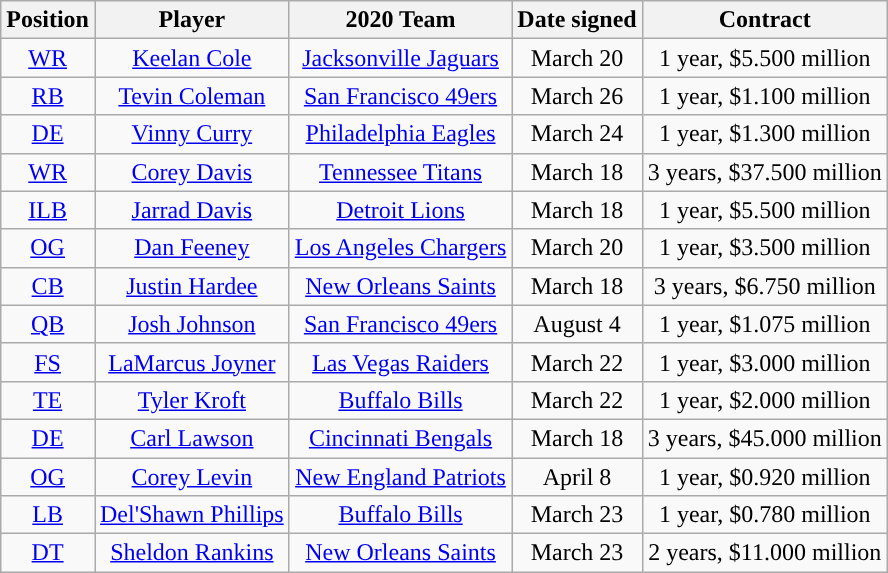<table class="wikitable" style="text-align:center">
<tr>
<th>Position</th>
<th>Player</th>
<th>2020 Team</th>
<th>Date signed</th>
<th>Contract</th>
</tr>
<tr>
<td><a href='#'>WR</a></td>
<td><a href='#'>Keelan Cole</a></td>
<td><a href='#'>Jacksonville Jaguars</a></td>
<td>March 20</td>
<td>1 year, $5.500 million</td>
</tr>
<tr>
<td><a href='#'>RB</a></td>
<td><a href='#'>Tevin Coleman</a></td>
<td><a href='#'>San Francisco 49ers</a></td>
<td>March 26</td>
<td>1 year, $1.100 million</td>
</tr>
<tr>
<td><a href='#'>DE</a></td>
<td><a href='#'>Vinny Curry</a></td>
<td><a href='#'>Philadelphia Eagles</a></td>
<td>March 24</td>
<td>1 year, $1.300 million</td>
</tr>
<tr>
<td><a href='#'>WR</a></td>
<td><a href='#'>Corey Davis</a></td>
<td><a href='#'>Tennessee Titans</a></td>
<td>March 18</td>
<td>3 years, $37.500 million</td>
</tr>
<tr>
<td><a href='#'>ILB</a></td>
<td><a href='#'>Jarrad Davis</a></td>
<td><a href='#'>Detroit Lions</a></td>
<td>March 18</td>
<td>1 year, $5.500 million</td>
</tr>
<tr>
<td><a href='#'>OG</a></td>
<td><a href='#'>Dan Feeney</a></td>
<td><a href='#'>Los Angeles Chargers</a></td>
<td>March 20</td>
<td>1 year, $3.500 million</td>
</tr>
<tr>
<td><a href='#'>CB</a></td>
<td><a href='#'>Justin Hardee</a></td>
<td><a href='#'>New Orleans Saints</a></td>
<td>March 18</td>
<td>3 years, $6.750 million</td>
</tr>
<tr>
<td><a href='#'>QB</a></td>
<td><a href='#'>Josh Johnson</a></td>
<td><a href='#'>San Francisco 49ers</a></td>
<td>August 4</td>
<td>1 year, $1.075 million</td>
</tr>
<tr>
<td><a href='#'>FS</a></td>
<td><a href='#'>LaMarcus Joyner</a></td>
<td><a href='#'>Las Vegas Raiders</a></td>
<td>March 22</td>
<td>1 year, $3.000 million</td>
</tr>
<tr>
<td><a href='#'>TE</a></td>
<td><a href='#'>Tyler Kroft</a></td>
<td><a href='#'>Buffalo Bills</a></td>
<td>March 22</td>
<td>1 year, $2.000 million</td>
</tr>
<tr>
<td><a href='#'>DE</a></td>
<td><a href='#'>Carl Lawson</a></td>
<td><a href='#'>Cincinnati Bengals</a></td>
<td>March 18</td>
<td>3 years, $45.000 million</td>
</tr>
<tr>
<td><a href='#'>OG</a></td>
<td><a href='#'>Corey Levin</a></td>
<td><a href='#'>New England Patriots</a></td>
<td>April 8</td>
<td>1 year, $0.920 million</td>
</tr>
<tr>
<td><a href='#'>LB</a></td>
<td><a href='#'>Del'Shawn Phillips</a></td>
<td><a href='#'>Buffalo Bills</a></td>
<td>March 23</td>
<td>1 year, $0.780 million</td>
</tr>
<tr>
<td><a href='#'>DT</a></td>
<td><a href='#'>Sheldon Rankins</a></td>
<td><a href='#'>New Orleans Saints</a></td>
<td>March 23</td>
<td>2 years, $11.000 million</td>
</tr>
</table>
